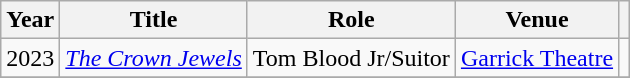<table class = "wikitable sortable">
<tr>
<th scope="col">Year</th>
<th scope="col">Title</th>
<th scope="col">Role</th>
<th scope="col">Venue</th>
<th scope="col" class="unsortable"></th>
</tr>
<tr>
<td>2023</td>
<td><em><a href='#'>The Crown Jewels</a></em></td>
<td>Tom Blood Jr/Suitor</td>
<td><a href='#'>Garrick Theatre</a></td>
<td></td>
</tr>
<tr>
</tr>
</table>
